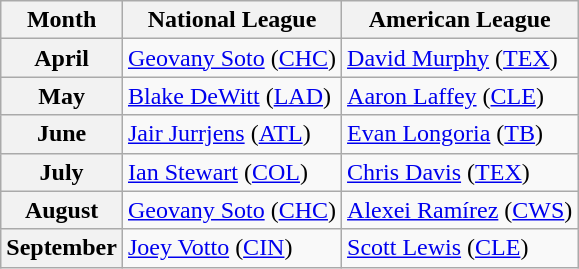<table class="wikitable">
<tr>
<th>Month</th>
<th>National League</th>
<th>American League</th>
</tr>
<tr>
<th>April</th>
<td><a href='#'>Geovany Soto</a> (<a href='#'>CHC</a>)</td>
<td><a href='#'>David Murphy</a> (<a href='#'>TEX</a>)</td>
</tr>
<tr>
<th>May</th>
<td><a href='#'>Blake DeWitt</a> (<a href='#'>LAD</a>)</td>
<td><a href='#'>Aaron Laffey</a> (<a href='#'>CLE</a>)</td>
</tr>
<tr>
<th>June</th>
<td><a href='#'>Jair Jurrjens</a> (<a href='#'>ATL</a>)</td>
<td><a href='#'>Evan Longoria</a> (<a href='#'>TB</a>)</td>
</tr>
<tr>
<th>July</th>
<td><a href='#'>Ian Stewart</a> (<a href='#'>COL</a>)</td>
<td><a href='#'>Chris Davis</a> (<a href='#'>TEX</a>)</td>
</tr>
<tr>
<th>August</th>
<td><a href='#'>Geovany Soto</a> (<a href='#'>CHC</a>)</td>
<td><a href='#'>Alexei Ramírez</a> (<a href='#'>CWS</a>)</td>
</tr>
<tr>
<th>September</th>
<td><a href='#'>Joey Votto</a> (<a href='#'>CIN</a>)</td>
<td><a href='#'>Scott Lewis</a> (<a href='#'>CLE</a>)</td>
</tr>
</table>
